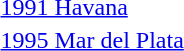<table>
<tr>
<td rowspan=2><a href='#'>1991 Havana</a></td>
<td rowspan=2></td>
<td rowspan=2></td>
<td></td>
</tr>
<tr>
<td></td>
</tr>
<tr>
<td rowspan=2><a href='#'>1995 Mar del Plata</a></td>
<td rowspan=2></td>
<td rowspan=2></td>
<td></td>
</tr>
<tr>
<td></td>
</tr>
</table>
